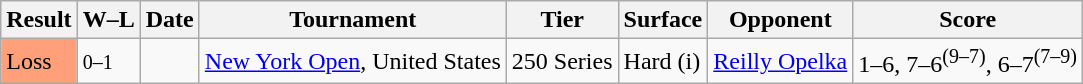<table class="sortable wikitable">
<tr>
<th>Result</th>
<th class=unsortable>W–L</th>
<th>Date</th>
<th>Tournament</th>
<th>Tier</th>
<th>Surface</th>
<th>Opponent</th>
<th class=unsortable>Score</th>
</tr>
<tr>
<td bgcolor=FFA07A>Loss</td>
<td><small>0–1</small></td>
<td><a href='#'></a></td>
<td><a href='#'>New York Open</a>, United States</td>
<td>250 Series</td>
<td>Hard (i)</td>
<td> <a href='#'>Reilly Opelka</a></td>
<td>1–6, 7–6<sup>(9–7)</sup>, 6–7<sup>(7–9)</sup></td>
</tr>
</table>
